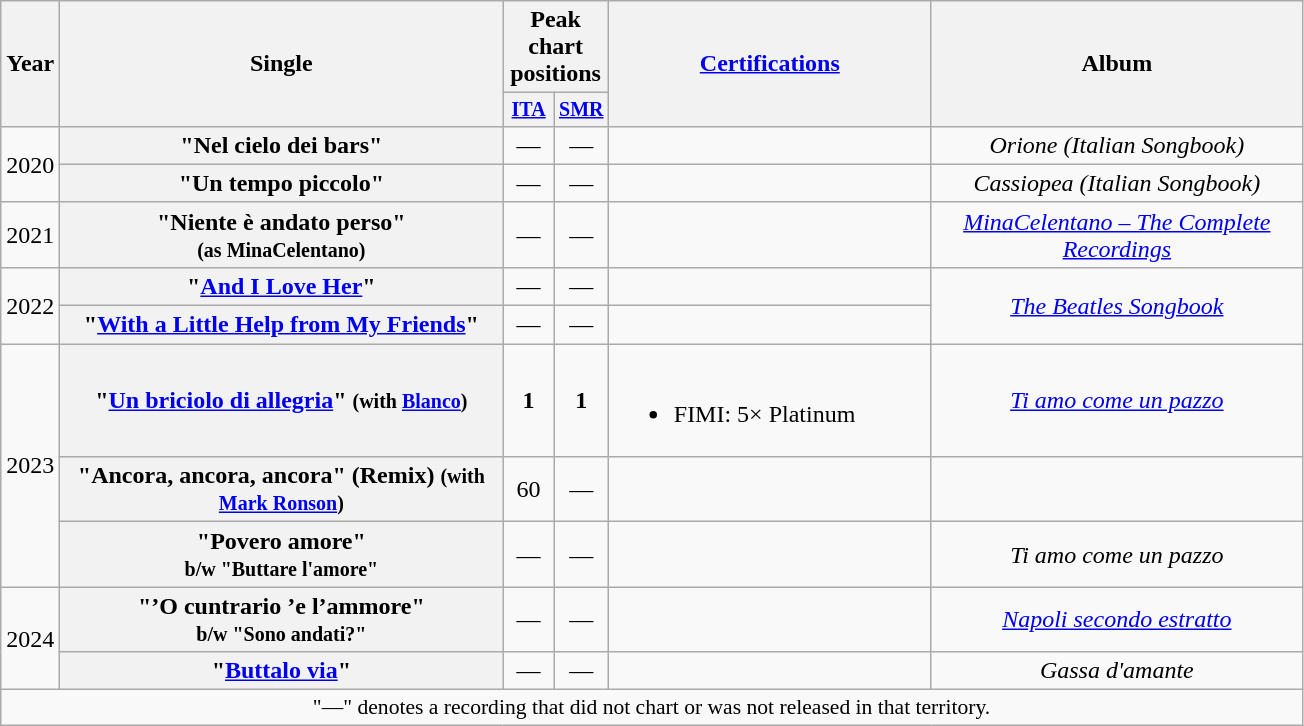<table class="wikitable plainrowheaders" style="text-align: center;">
<tr>
<th rowspan="2">Year</th>
<th rowspan="2" style="width:18em;">Single</th>
<th colspan="2">Peak chart positions</th>
<th rowspan="2" style="width:13em;"><a href='#'>Certifications</a></th>
<th rowspan="2" style="width:15em;">Album</th>
</tr>
<tr style="font-size:smaller;">
<th style="width:28px;"><a href='#'>ITA</a><br></th>
<th style="width:28px;"><a href='#'>SMR</a><br></th>
</tr>
<tr>
<td rowspan="2">2020</td>
<th scope="row">"Nel cielo dei bars"</th>
<td>—</td>
<td>—</td>
<td align="left"></td>
<td><em>Orione (Italian Songbook)</em></td>
</tr>
<tr>
<th scope="row">"Un tempo piccolo"</th>
<td>—</td>
<td>—</td>
<td align="left"></td>
<td><em>Cassiopea (Italian Songbook)</em></td>
</tr>
<tr>
<td>2021</td>
<th scope="row">"Niente è andato perso"<br> <small>(as MinaCelentano)</small></th>
<td>—</td>
<td>—</td>
<td align="left"></td>
<td><em><a href='#'>MinaCelentano – The Complete Recordings</a></em></td>
</tr>
<tr>
<td rowspan="2">2022</td>
<th scope="row">"<a href='#'>And I Love Her</a>"</th>
<td>—</td>
<td>—</td>
<td align="left"></td>
<td rowspan="2"><em><a href='#'>The Beatles Songbook</a></em></td>
</tr>
<tr>
<th scope="row">"<a href='#'>With a Little Help from My Friends</a>"</th>
<td>—</td>
<td>—</td>
<td align="left"></td>
</tr>
<tr>
<td rowspan="3">2023</td>
<th scope="row">"<a href='#'>Un briciolo di allegria</a>" <small>(with <a href='#'>Blanco</a>)</small></th>
<td><strong>1</strong></td>
<td><strong>1</strong></td>
<td align="left"><br><ul><li>FIMI: 5× Platinum</li></ul></td>
<td><em><a href='#'>Ti amo come un pazzo</a></em></td>
</tr>
<tr>
<th scope="row">"Ancora, ancora, ancora" (Remix) <small>(with <a href='#'>Mark Ronson</a>)</small></th>
<td>60</td>
<td>—</td>
<td align="left"></td>
<td></td>
</tr>
<tr>
<th scope="row">"Povero amore"<br><small>b/w "Buttare l'amore"</small></th>
<td>—</td>
<td>—</td>
<td align="left"></td>
<td><em>Ti amo come un pazzo</em></td>
</tr>
<tr>
<td rowspan="2">2024</td>
<th scope="row">"’O cuntrario ’e l’ammore"<br><small>b/w "Sono andati?"</small></th>
<td>—</td>
<td>—</td>
<td align="left"></td>
<td><em><a href='#'>Napoli secondo estratto</a></em></td>
</tr>
<tr>
<th scope="row">"<a href='#'>Buttalo via</a>"</th>
<td>—</td>
<td>—</td>
<td align="left"></td>
<td><em>Gassa d'amante</em></td>
</tr>
<tr>
<td colspan="6" style="font-size:90%">"—" denotes a recording that did not chart or was not released in that territory.</td>
</tr>
</table>
